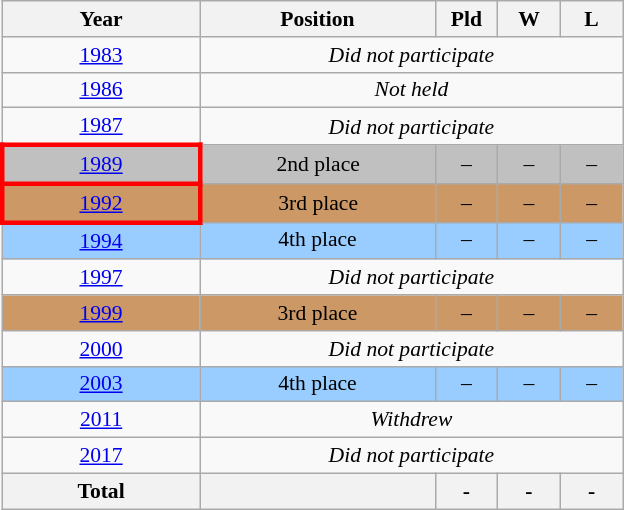<table class="wikitable" style="text-align: center;font-size:90%;">
<tr>
<th width=125>Year</th>
<th width=150>Position</th>
<th width=35>Pld</th>
<th width=35>W</th>
<th width=35>L</th>
</tr>
<tr>
<td> <a href='#'>1983</a></td>
<td colspan="5"><em>Did not participate</em></td>
</tr>
<tr>
<td> <a href='#'>1986</a></td>
<td colspan="5"><em>Not held </em></td>
</tr>
<tr>
<td> <a href='#'>1987</a></td>
<td colspan="5"><em>Did not participate</em></td>
</tr>
<tr style="background:silver;">
<td style="border: 3px solid red"> <a href='#'>1989</a></td>
<td>2nd place</td>
<td>–</td>
<td>–</td>
<td>–</td>
</tr>
<tr style="background:#c96;">
<td style="border: 3px solid red"> <a href='#'>1992</a></td>
<td>3rd place</td>
<td>–</td>
<td>–</td>
<td>–</td>
</tr>
<tr valign="top" bgcolor=9acdff>
<td> <a href='#'>1994</a></td>
<td>4th place</td>
<td>–</td>
<td>–</td>
<td>–</td>
</tr>
<tr>
<td> <a href='#'>1997</a></td>
<td colspan="5"><em>Did not participate</em></td>
</tr>
<tr style="background:#c96;">
<td> <a href='#'>1999</a></td>
<td>3rd place</td>
<td>–</td>
<td>–</td>
<td>–</td>
</tr>
<tr>
<td> <a href='#'>2000</a></td>
<td colspan="5"><em>Did not participate</em></td>
</tr>
<tr valign="top" bgcolor=9acdff>
<td> <a href='#'>2003</a></td>
<td>4th place</td>
<td>–</td>
<td>–</td>
<td>–</td>
</tr>
<tr>
<td> <a href='#'>2011</a></td>
<td colspan=5><em>Withdrew</em></td>
</tr>
<tr>
<td> <a href='#'>2017</a></td>
<td colspan="5"><em>Did not participate</em></td>
</tr>
<tr>
<th>Total</th>
<th></th>
<th>-</th>
<th>-</th>
<th>-</th>
</tr>
</table>
